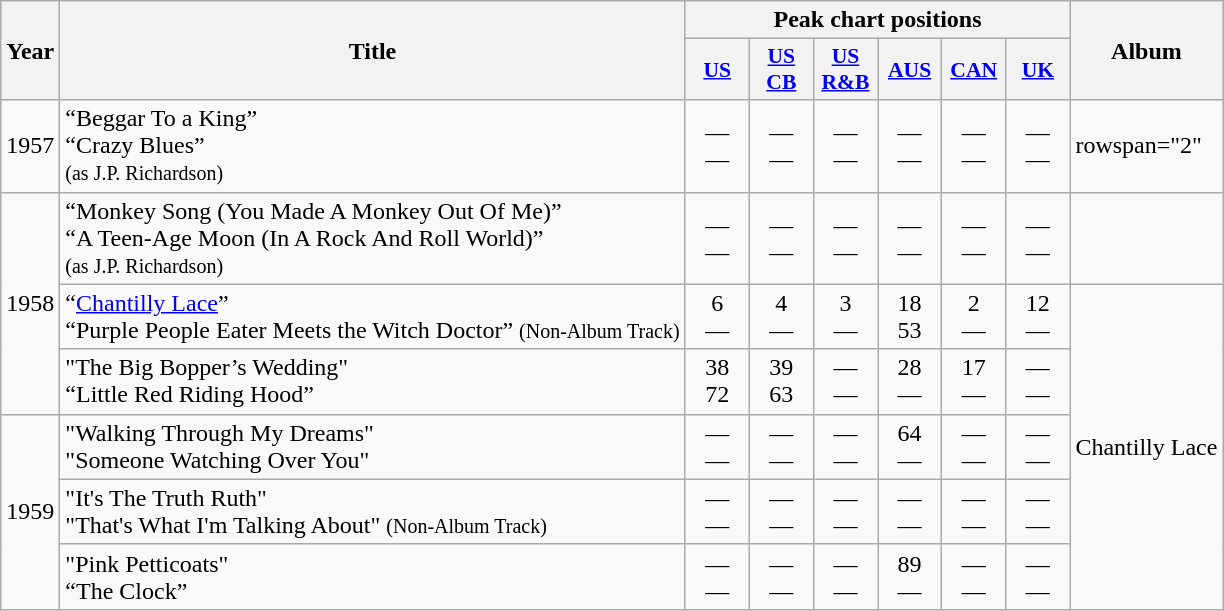<table class="wikitable">
<tr>
<th rowspan="2">Year</th>
<th rowspan="2">Title</th>
<th colspan="6">Peak chart positions</th>
<th rowspan="2">Album</th>
</tr>
<tr>
<th scope="col" style="width:2.5em;font-size:90%"><a href='#'>US</a><br></th>
<th scope="col" style="width:2.5em;font-size:90%"><a href='#'>US CB</a><br></th>
<th scope="col" style="width:2.5em;font-size:90%"><a href='#'><strong>US</strong> <strong>R&B</strong></a><br></th>
<th scope="col" style="width:2.5em;font-size:90%"><a href='#'>AUS</a><br></th>
<th scope="col" style="width:2.5em;font-size:90%"><a href='#'>CAN</a><br></th>
<th scope="col" style="width:2.5em;font-size:90%"><a href='#'>UK</a><br></th>
</tr>
<tr>
<td>1957</td>
<td>“Beggar To a King”<br>“Crazy Blues”<br><small>(as J.P. Richardson)</small></td>
<td align="center">—<br>—</td>
<td align="center">—<br>—</td>
<td align="center">—<br>—</td>
<td align="center">—<br>—</td>
<td align="center">—<br>—</td>
<td align="center">—<br>—</td>
<td>rowspan="2" </td>
</tr>
<tr>
<td rowspan="3">1958</td>
<td>“Monkey Song (You Made A Monkey Out Of Me)”<br>“A Teen-Age Moon (In A Rock And Roll World)”<br><small>(as J.P. Richardson)</small></td>
<td align="center">—<br>—</td>
<td align="center">—<br>—</td>
<td align="center">—<br>—</td>
<td align="center">—<br>—</td>
<td align="center">—<br>—</td>
<td align="center">—<br>—</td>
</tr>
<tr>
<td>“<a href='#'>Chantilly Lace</a>”<br>“Purple People Eater Meets the Witch Doctor” <small>(Non-Album Track)</small></td>
<td align="center">6<br>—</td>
<td align="center">4<br>—</td>
<td align="center">3<br>—</td>
<td align="center">18<br>53</td>
<td align="center">2<br>—</td>
<td align="center">12<br>—</td>
<td rowspan="5" align="center">Chantilly Lace</td>
</tr>
<tr>
<td>"The Big Bopper’s Wedding"<br>“Little Red Riding Hood”</td>
<td align="center">38<br>72</td>
<td align="center">39<br>63</td>
<td align="center">—<br>—</td>
<td align="center">28<br>—</td>
<td align="center">17<br>—</td>
<td align="center">—<br>—</td>
</tr>
<tr>
<td rowspan="3">1959</td>
<td>"Walking Through My Dreams"<br>"Someone Watching Over You"</td>
<td align="center">—<br>—</td>
<td align="center">—<br>—</td>
<td align="center">—<br>—</td>
<td align="center">64<br>—</td>
<td align="center">—<br>—</td>
<td align="center">—<br>—</td>
</tr>
<tr>
<td>"It's The Truth Ruth"<br>"That's What I'm Talking About" <small>(Non-Album Track)</small></td>
<td align="center">—<br>—</td>
<td align="center">—<br>—</td>
<td align="center">—<br>—</td>
<td align="center">—<br>—</td>
<td align="center">—<br>—</td>
<td align="center">—<br>—</td>
</tr>
<tr>
<td>"Pink Petticoats"<br>“The Clock”</td>
<td align="center">—<br>—</td>
<td align="center">—<br>—</td>
<td align="center">—<br>—</td>
<td align="center">89<br>—</td>
<td align="center">—<br>—</td>
<td align="center">—<br>—</td>
</tr>
</table>
